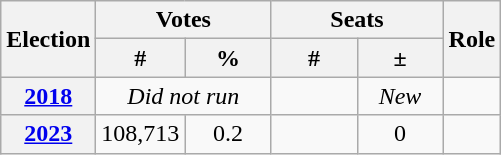<table class=wikitable style="text-align:center">
<tr>
<th rowspan=2>Election</th>
<th colspan=2>Votes</th>
<th colspan=2>Seats</th>
<th rowspan=2>Role</th>
</tr>
<tr>
<th style="width:50px">#</th>
<th style="width:50px">%</th>
<th style="width:50px">#</th>
<th style="width:50px">±</th>
</tr>
<tr>
<th><a href='#'>2018</a></th>
<td colspan=2><em>Did not run</em></td>
<td style="text-align:center;"></td>
<td><em>New</em></td>
<td></td>
</tr>
<tr>
<th><a href='#'>2023</a></th>
<td>108,713</td>
<td>0.2</td>
<td style="text-align:center;"></td>
<td> 0</td>
<td></td>
</tr>
</table>
